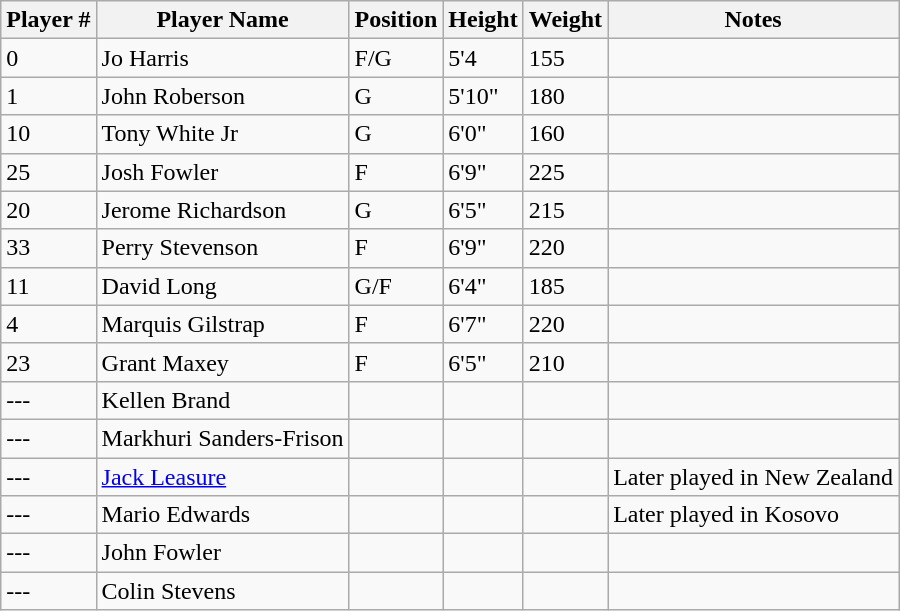<table class="wikitable collapsible">
<tr>
<th>Player #</th>
<th>Player Name</th>
<th>Position</th>
<th>Height</th>
<th>Weight</th>
<th>Notes</th>
</tr>
<tr>
<td>0</td>
<td>Jo Harris</td>
<td>F/G</td>
<td>5'4</td>
<td>155</td>
<td></td>
</tr>
<tr>
<td>1</td>
<td>John Roberson</td>
<td>G</td>
<td>5'10"</td>
<td>180</td>
<td></td>
</tr>
<tr>
<td>10</td>
<td>Tony White Jr</td>
<td>G</td>
<td>6'0"</td>
<td>160</td>
<td></td>
</tr>
<tr>
<td>25</td>
<td>Josh Fowler</td>
<td>F</td>
<td>6'9"</td>
<td>225</td>
<td></td>
</tr>
<tr>
<td>20</td>
<td>Jerome Richardson</td>
<td>G</td>
<td>6'5"</td>
<td>215</td>
<td></td>
</tr>
<tr>
<td>33</td>
<td>Perry Stevenson</td>
<td>F</td>
<td>6'9"</td>
<td>220</td>
<td></td>
</tr>
<tr>
<td>11</td>
<td>David Long</td>
<td>G/F</td>
<td>6'4"</td>
<td>185</td>
<td></td>
</tr>
<tr>
<td>4</td>
<td>Marquis Gilstrap</td>
<td>F</td>
<td>6'7"</td>
<td>220</td>
<td></td>
</tr>
<tr>
<td>23</td>
<td>Grant Maxey</td>
<td>F</td>
<td>6'5"</td>
<td>210</td>
<td></td>
</tr>
<tr>
<td>---</td>
<td>Kellen Brand</td>
<td></td>
<td></td>
<td></td>
<td></td>
</tr>
<tr>
<td>---</td>
<td>Markhuri Sanders-Frison</td>
<td></td>
<td></td>
<td></td>
<td></td>
</tr>
<tr>
<td>---</td>
<td><a href='#'>Jack Leasure</a></td>
<td></td>
<td></td>
<td></td>
<td>Later played in New Zealand</td>
</tr>
<tr>
<td>---</td>
<td>Mario Edwards</td>
<td></td>
<td></td>
<td></td>
<td>Later played in Kosovo</td>
</tr>
<tr>
<td>---</td>
<td>John Fowler</td>
<td></td>
<td></td>
<td></td>
<td></td>
</tr>
<tr>
<td>---</td>
<td>Colin Stevens</td>
<td></td>
<td></td>
<td></td>
<td></td>
</tr>
</table>
